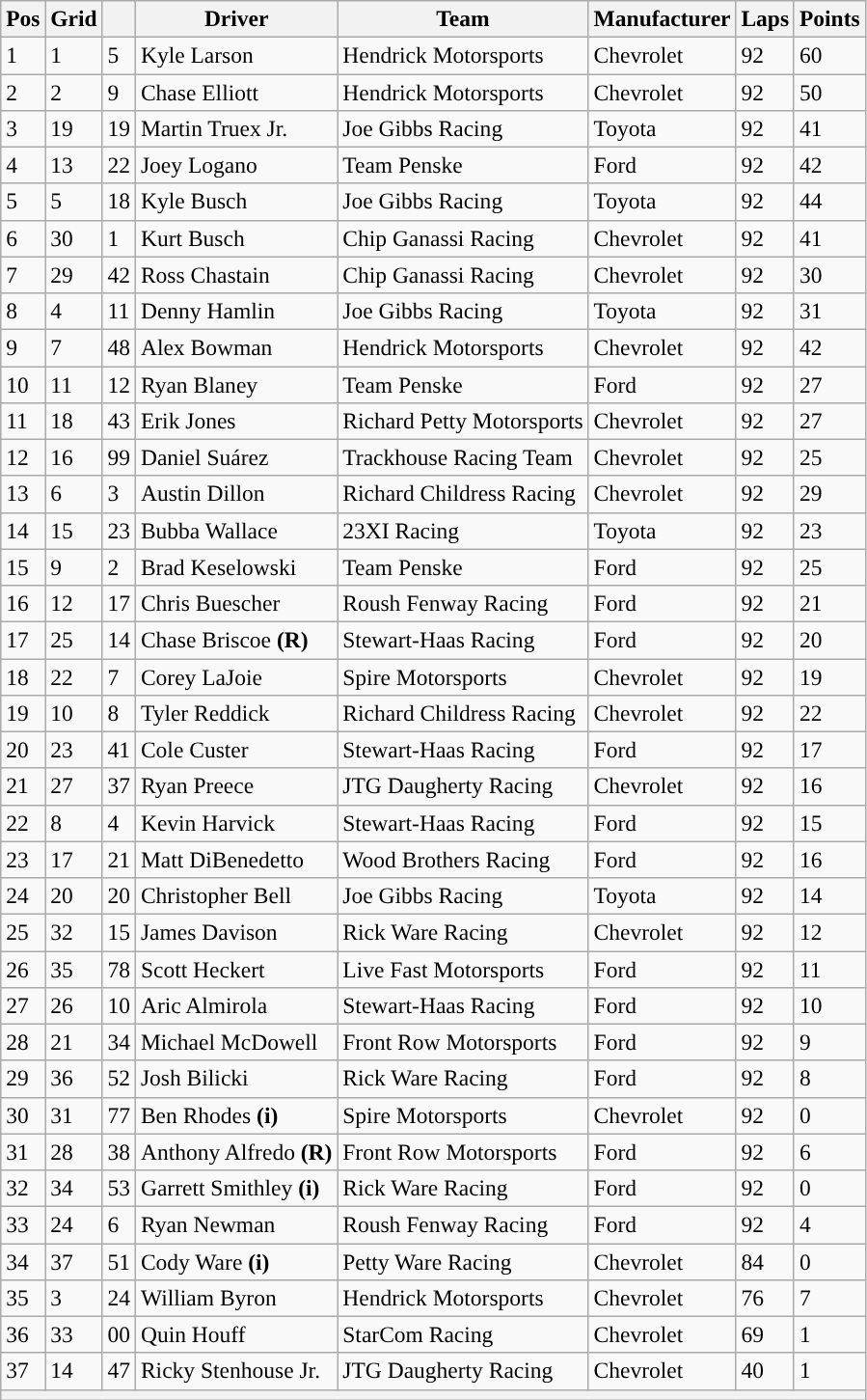<table class="wikitable" style="font-size:98%">
<tr>
<th>Pos</th>
<th>Grid</th>
<th></th>
<th>Driver</th>
<th>Team</th>
<th>Manufacturer</th>
<th>Laps</th>
<th>Points</th>
</tr>
<tr>
<td>1</td>
<td>1</td>
<td>5</td>
<td>Kyle Larson</td>
<td>Hendrick Motorsports</td>
<td>Chevrolet</td>
<td>92</td>
<td>60</td>
</tr>
<tr>
<td>2</td>
<td>2</td>
<td>9</td>
<td>Chase Elliott</td>
<td>Hendrick Motorsports</td>
<td>Chevrolet</td>
<td>92</td>
<td>50</td>
</tr>
<tr>
<td>3</td>
<td>19</td>
<td>19</td>
<td>Martin Truex Jr.</td>
<td>Joe Gibbs Racing</td>
<td>Toyota</td>
<td>92</td>
<td>41</td>
</tr>
<tr>
<td>4</td>
<td>13</td>
<td>22</td>
<td>Joey Logano</td>
<td>Team Penske</td>
<td>Ford</td>
<td>92</td>
<td>42</td>
</tr>
<tr>
<td>5</td>
<td>5</td>
<td>18</td>
<td>Kyle Busch</td>
<td>Joe Gibbs Racing</td>
<td>Toyota</td>
<td>92</td>
<td>44</td>
</tr>
<tr>
<td>6</td>
<td>30</td>
<td>1</td>
<td>Kurt Busch</td>
<td>Chip Ganassi Racing</td>
<td>Chevrolet</td>
<td>92</td>
<td>41</td>
</tr>
<tr>
<td>7</td>
<td>29</td>
<td>42</td>
<td>Ross Chastain</td>
<td>Chip Ganassi Racing</td>
<td>Chevrolet</td>
<td>92</td>
<td>30</td>
</tr>
<tr>
<td>8</td>
<td>4</td>
<td>11</td>
<td>Denny Hamlin</td>
<td>Joe Gibbs Racing</td>
<td>Toyota</td>
<td>92</td>
<td>31</td>
</tr>
<tr>
<td>9</td>
<td>7</td>
<td>48</td>
<td>Alex Bowman</td>
<td>Hendrick Motorsports</td>
<td>Chevrolet</td>
<td>92</td>
<td>42</td>
</tr>
<tr>
<td>10</td>
<td>11</td>
<td>12</td>
<td>Ryan Blaney</td>
<td>Team Penske</td>
<td>Ford</td>
<td>92</td>
<td>27</td>
</tr>
<tr>
<td>11</td>
<td>18</td>
<td>43</td>
<td>Erik Jones</td>
<td>Richard Petty Motorsports</td>
<td>Chevrolet</td>
<td>92</td>
<td>27</td>
</tr>
<tr>
<td>12</td>
<td>16</td>
<td>99</td>
<td>Daniel Suárez</td>
<td>Trackhouse Racing Team</td>
<td>Chevrolet</td>
<td>92</td>
<td>25</td>
</tr>
<tr>
<td>13</td>
<td>6</td>
<td>3</td>
<td>Austin Dillon</td>
<td>Richard Childress Racing</td>
<td>Chevrolet</td>
<td>92</td>
<td>29</td>
</tr>
<tr>
<td>14</td>
<td>15</td>
<td>23</td>
<td>Bubba Wallace</td>
<td>23XI Racing</td>
<td>Toyota</td>
<td>92</td>
<td>23</td>
</tr>
<tr>
<td>15</td>
<td>9</td>
<td>2</td>
<td>Brad Keselowski</td>
<td>Team Penske</td>
<td>Ford</td>
<td>92</td>
<td>25</td>
</tr>
<tr>
<td>16</td>
<td>12</td>
<td>17</td>
<td>Chris Buescher</td>
<td>Roush Fenway Racing</td>
<td>Ford</td>
<td>92</td>
<td>21</td>
</tr>
<tr>
<td>17</td>
<td>25</td>
<td>14</td>
<td>Chase Briscoe <strong>(R)</strong></td>
<td>Stewart-Haas Racing</td>
<td>Ford</td>
<td>92</td>
<td>20</td>
</tr>
<tr>
<td>18</td>
<td>22</td>
<td>7</td>
<td>Corey LaJoie</td>
<td>Spire Motorsports</td>
<td>Chevrolet</td>
<td>92</td>
<td>19</td>
</tr>
<tr>
<td>19</td>
<td>10</td>
<td>8</td>
<td>Tyler Reddick</td>
<td>Richard Childress Racing</td>
<td>Chevrolet</td>
<td>92</td>
<td>22</td>
</tr>
<tr>
<td>20</td>
<td>23</td>
<td>41</td>
<td>Cole Custer</td>
<td>Stewart-Haas Racing</td>
<td>Ford</td>
<td>92</td>
<td>17</td>
</tr>
<tr>
<td>21</td>
<td>27</td>
<td>37</td>
<td>Ryan Preece</td>
<td>JTG Daugherty Racing</td>
<td>Chevrolet</td>
<td>92</td>
<td>16</td>
</tr>
<tr>
<td>22</td>
<td>8</td>
<td>4</td>
<td>Kevin Harvick</td>
<td>Stewart-Haas Racing</td>
<td>Ford</td>
<td>92</td>
<td>15</td>
</tr>
<tr>
<td>23</td>
<td>17</td>
<td>21</td>
<td>Matt DiBenedetto</td>
<td>Wood Brothers Racing</td>
<td>Ford</td>
<td>92</td>
<td>16</td>
</tr>
<tr>
<td>24</td>
<td>20</td>
<td>20</td>
<td>Christopher Bell</td>
<td>Joe Gibbs Racing</td>
<td>Toyota</td>
<td>92</td>
<td>14</td>
</tr>
<tr>
<td>25</td>
<td>32</td>
<td>15</td>
<td>James Davison</td>
<td>Rick Ware Racing</td>
<td>Chevrolet</td>
<td>92</td>
<td>12</td>
</tr>
<tr>
<td>26</td>
<td>35</td>
<td>78</td>
<td>Scott Heckert</td>
<td>Live Fast Motorsports</td>
<td>Ford</td>
<td>92</td>
<td>11</td>
</tr>
<tr>
<td>27</td>
<td>26</td>
<td>10</td>
<td>Aric Almirola</td>
<td>Stewart-Haas Racing</td>
<td>Ford</td>
<td>92</td>
<td>10</td>
</tr>
<tr>
<td>28</td>
<td>21</td>
<td>34</td>
<td>Michael McDowell</td>
<td>Front Row Motorsports</td>
<td>Ford</td>
<td>92</td>
<td>9</td>
</tr>
<tr>
<td>29</td>
<td>36</td>
<td>52</td>
<td>Josh Bilicki</td>
<td>Rick Ware Racing</td>
<td>Ford</td>
<td>92</td>
<td>8</td>
</tr>
<tr>
<td>30</td>
<td>31</td>
<td>77</td>
<td>Ben Rhodes <strong>(i)</strong></td>
<td>Spire Motorsports</td>
<td>Chevrolet</td>
<td>92</td>
<td>0</td>
</tr>
<tr>
<td>31</td>
<td>28</td>
<td>38</td>
<td>Anthony Alfredo <strong>(R)</strong></td>
<td>Front Row Motorsports</td>
<td>Ford</td>
<td>92</td>
<td>6</td>
</tr>
<tr>
<td>32</td>
<td>34</td>
<td>53</td>
<td>Garrett Smithley <strong>(i)</strong></td>
<td>Rick Ware Racing</td>
<td>Ford</td>
<td>92</td>
<td>0</td>
</tr>
<tr>
<td>33</td>
<td>24</td>
<td>6</td>
<td>Ryan Newman</td>
<td>Roush Fenway Racing</td>
<td>Ford</td>
<td>92</td>
<td>4</td>
</tr>
<tr>
<td>34</td>
<td>37</td>
<td>51</td>
<td>Cody Ware <strong>(i)</strong></td>
<td>Petty Ware Racing</td>
<td>Chevrolet</td>
<td>84</td>
<td>0</td>
</tr>
<tr>
<td>35</td>
<td>3</td>
<td>24</td>
<td>William Byron</td>
<td>Hendrick Motorsports</td>
<td>Chevrolet</td>
<td>76</td>
<td>7</td>
</tr>
<tr>
<td>36</td>
<td>33</td>
<td>00</td>
<td>Quin Houff</td>
<td>StarCom Racing</td>
<td>Chevrolet</td>
<td>69</td>
<td>1</td>
</tr>
<tr>
<td>37</td>
<td>14</td>
<td>47</td>
<td>Ricky Stenhouse Jr.</td>
<td>JTG Daugherty Racing</td>
<td>Chevrolet</td>
<td>40</td>
<td>1</td>
</tr>
<tr>
<th colspan="8"></th>
</tr>
</table>
